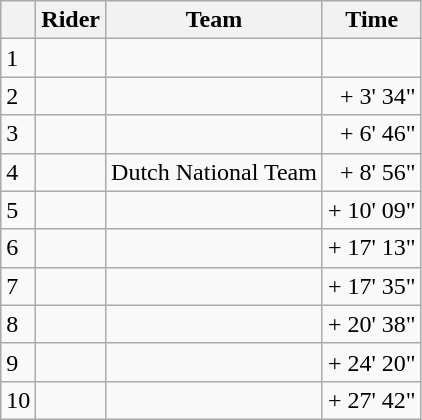<table class="wikitable">
<tr>
<th></th>
<th>Rider</th>
<th>Team</th>
<th>Time</th>
</tr>
<tr>
<td>1</td>
<td> </td>
<td></td>
<td align="right"></td>
</tr>
<tr>
<td>2</td>
<td></td>
<td></td>
<td align="right">+ 3' 34"</td>
</tr>
<tr>
<td>3</td>
<td></td>
<td></td>
<td align="right">+ 6' 46"</td>
</tr>
<tr>
<td>4</td>
<td></td>
<td>Dutch National Team</td>
<td align="right">+ 8' 56"</td>
</tr>
<tr>
<td>5</td>
<td></td>
<td></td>
<td align="right">+ 10' 09"</td>
</tr>
<tr>
<td>6</td>
<td></td>
<td></td>
<td align="right">+ 17' 13"</td>
</tr>
<tr>
<td>7</td>
<td></td>
<td></td>
<td align="right">+ 17' 35"</td>
</tr>
<tr>
<td>8</td>
<td></td>
<td></td>
<td align="right">+ 20' 38"</td>
</tr>
<tr>
<td>9</td>
<td></td>
<td></td>
<td align="right">+ 24' 20"</td>
</tr>
<tr>
<td>10</td>
<td></td>
<td></td>
<td align="right">+ 27' 42"</td>
</tr>
</table>
